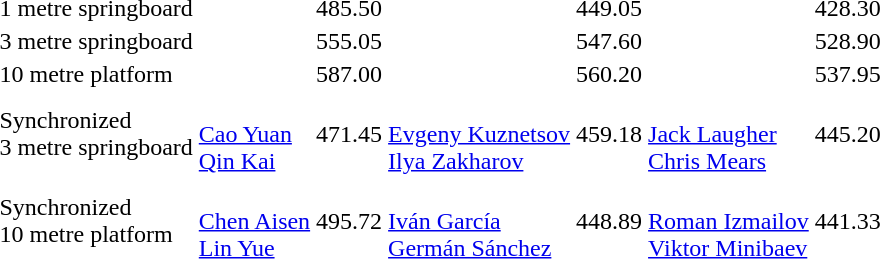<table>
<tr>
<td>1 metre springboard<br></td>
<td></td>
<td>485.50</td>
<td></td>
<td>449.05</td>
<td></td>
<td>428.30</td>
</tr>
<tr>
<td>3 metre springboard<br></td>
<td></td>
<td>555.05</td>
<td></td>
<td>547.60</td>
<td></td>
<td>528.90</td>
</tr>
<tr>
<td>10 metre platform<br></td>
<td></td>
<td>587.00</td>
<td></td>
<td>560.20</td>
<td></td>
<td>537.95</td>
</tr>
<tr>
<td>Synchronized<br>3 metre springboard<br></td>
<td><br><a href='#'>Cao Yuan</a><br><a href='#'>Qin Kai</a></td>
<td>471.45</td>
<td><br><a href='#'>Evgeny Kuznetsov</a><br><a href='#'>Ilya Zakharov</a></td>
<td>459.18</td>
<td><br><a href='#'>Jack Laugher</a><br><a href='#'>Chris Mears</a></td>
<td>445.20</td>
</tr>
<tr>
<td>Synchronized<br>10 metre platform <br></td>
<td><br><a href='#'>Chen Aisen</a><br><a href='#'>Lin Yue</a></td>
<td>495.72</td>
<td><br><a href='#'>Iván García</a><br><a href='#'>Germán Sánchez</a></td>
<td>448.89</td>
<td><br><a href='#'>Roman Izmailov</a><br><a href='#'>Viktor Minibaev</a></td>
<td>441.33</td>
</tr>
</table>
